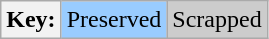<table class="wikitable">
<tr>
<th>Key:</th>
<td style="background:#9cf;">Preserved</td>
<td style="background:#ccc;">Scrapped</td>
</tr>
</table>
